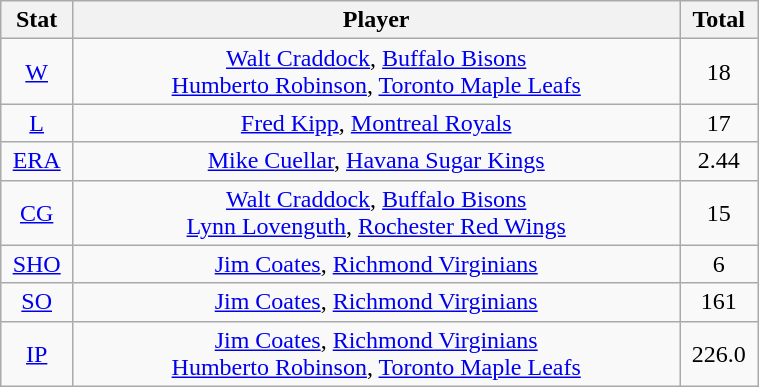<table class="wikitable" width="40%" style="text-align:center;">
<tr>
<th width="5%">Stat</th>
<th width="60%">Player</th>
<th width="5%">Total</th>
</tr>
<tr>
<td><a href='#'>W</a></td>
<td><a href='#'>Walt Craddock</a>, <a href='#'>Buffalo Bisons</a> <br> <a href='#'>Humberto Robinson</a>, <a href='#'>Toronto Maple Leafs</a></td>
<td>18</td>
</tr>
<tr>
<td><a href='#'>L</a></td>
<td><a href='#'>Fred Kipp</a>, <a href='#'>Montreal Royals</a></td>
<td>17</td>
</tr>
<tr>
<td><a href='#'>ERA</a></td>
<td><a href='#'>Mike Cuellar</a>, <a href='#'>Havana Sugar Kings</a></td>
<td>2.44</td>
</tr>
<tr>
<td><a href='#'>CG</a></td>
<td><a href='#'>Walt Craddock</a>, <a href='#'>Buffalo Bisons</a> <br> <a href='#'>Lynn Lovenguth</a>, <a href='#'>Rochester Red Wings</a></td>
<td>15</td>
</tr>
<tr>
<td><a href='#'>SHO</a></td>
<td><a href='#'>Jim Coates</a>, <a href='#'>Richmond Virginians</a></td>
<td>6</td>
</tr>
<tr>
<td><a href='#'>SO</a></td>
<td><a href='#'>Jim Coates</a>, <a href='#'>Richmond Virginians</a></td>
<td>161</td>
</tr>
<tr>
<td><a href='#'>IP</a></td>
<td><a href='#'>Jim Coates</a>, <a href='#'>Richmond Virginians</a> <br> <a href='#'>Humberto Robinson</a>, <a href='#'>Toronto Maple Leafs</a></td>
<td>226.0</td>
</tr>
</table>
